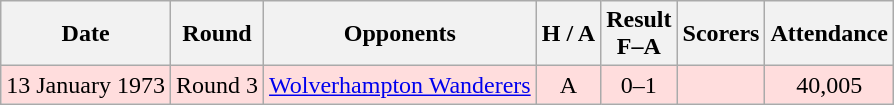<table class="wikitable" style="text-align:center">
<tr>
<th>Date</th>
<th>Round</th>
<th>Opponents</th>
<th>H / A</th>
<th>Result<br>F–A</th>
<th>Scorers</th>
<th>Attendance</th>
</tr>
<tr bgcolor="#ffdddd">
<td>13 January 1973</td>
<td>Round 3</td>
<td><a href='#'>Wolverhampton Wanderers</a></td>
<td>A</td>
<td>0–1</td>
<td></td>
<td>40,005</td>
</tr>
</table>
